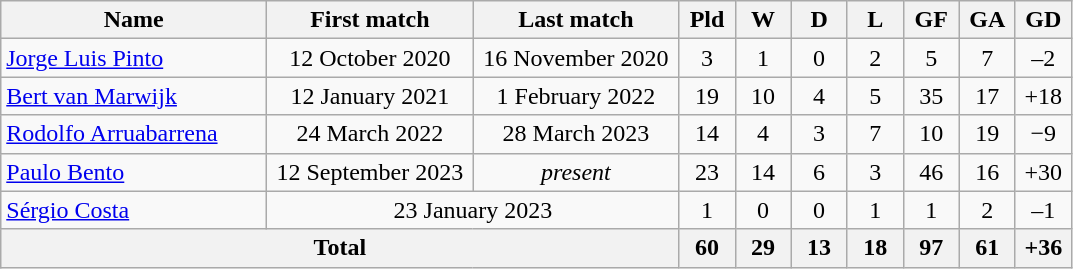<table class="wikitable" style="text-align: center;">
<tr>
<th width=170>Name</th>
<th width=130>First match</th>
<th width=130>Last match</th>
<th width=30>Pld</th>
<th width=30>W</th>
<th width=30>D</th>
<th width=30>L</th>
<th width=30>GF</th>
<th width=30>GA</th>
<th width=30>GD</th>
</tr>
<tr>
<td align="left"> <a href='#'>Jorge Luis Pinto</a></td>
<td>12 October 2020</td>
<td>16 November 2020</td>
<td>3</td>
<td>1</td>
<td>0</td>
<td>2</td>
<td>5</td>
<td>7</td>
<td>–2</td>
</tr>
<tr>
<td align="left"> <a href='#'>Bert van Marwijk</a></td>
<td>12 January 2021</td>
<td>1 February 2022</td>
<td>19</td>
<td>10</td>
<td>4</td>
<td>5</td>
<td>35</td>
<td>17</td>
<td>+18</td>
</tr>
<tr>
<td align="left"> <a href='#'>Rodolfo Arruabarrena</a></td>
<td>24 March 2022</td>
<td>28 March 2023</td>
<td>14</td>
<td>4</td>
<td>3</td>
<td>7</td>
<td>10</td>
<td>19</td>
<td>−9</td>
</tr>
<tr>
<td align="left"> <a href='#'>Paulo Bento</a></td>
<td>12 September 2023</td>
<td><em>present</em></td>
<td>23</td>
<td>14</td>
<td>6</td>
<td>3</td>
<td>46</td>
<td>16</td>
<td>+30</td>
</tr>
<tr>
<td align="left"> <a href='#'>Sérgio Costa</a></td>
<td colspan=2>23 January 2023</td>
<td>1</td>
<td>0</td>
<td>0</td>
<td>1</td>
<td>1</td>
<td>2</td>
<td>–1</td>
</tr>
<tr>
<th colspan=3>Total</th>
<th>60</th>
<th>29</th>
<th>13</th>
<th>18</th>
<th>97</th>
<th>61</th>
<th>+36</th>
</tr>
</table>
